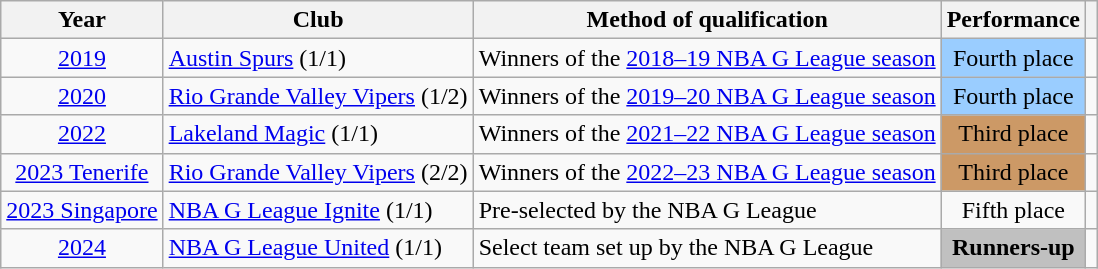<table class="wikitable plainrowheaders sortable" style="text-align:center;">
<tr>
<th scope="col">Year</th>
<th scope="col">Club</th>
<th scope="col">Method of qualification</th>
<th scope="col">Performance</th>
<th class="unsortable"></th>
</tr>
<tr align="center">
<td scope="row"><a href='#'>2019</a></td>
<td align="left"> <a href='#'>Austin Spurs</a> (1/1)</td>
<td align="left">Winners of the <a href='#'>2018–19 NBA G League season</a></td>
<td bgcolor="9acdff">Fourth place</td>
<td></td>
</tr>
<tr align="center">
<td scope="row"><a href='#'>2020</a></td>
<td align="left"> <a href='#'>Rio Grande Valley Vipers</a> (1/2)</td>
<td align="left">Winners of the <a href='#'>2019–20 NBA G League season</a></td>
<td bgcolor="9acdff">Fourth place</td>
<td></td>
</tr>
<tr align="center">
<td><a href='#'>2022</a></td>
<td align="left"> <a href='#'>Lakeland Magic</a> (1/1)</td>
<td align="left">Winners of the <a href='#'>2021–22 NBA G League season</a></td>
<td bgcolor="cc9966">Third place</td>
<td></td>
</tr>
<tr align="center">
<td><a href='#'>2023 Tenerife</a></td>
<td align="left"> <a href='#'>Rio Grande Valley Vipers</a> (2/2)</td>
<td align="left">Winners of the <a href='#'>2022–23 NBA G League season</a></td>
<td bgcolor="cc9966">Third place</td>
<td></td>
</tr>
<tr align="center">
<td><a href='#'>2023 Singapore</a></td>
<td align="left"> <a href='#'>NBA G League Ignite</a> (1/1)</td>
<td align="left">Pre-selected by the NBA G League</td>
<td>Fifth place</td>
<td></td>
</tr>
<tr>
<td><a href='#'>2024</a></td>
<td align="left"> <a href='#'>NBA G League United</a> (1/1)</td>
<td align="left">Select team set up by the NBA G League</td>
<td bgcolor="silver"><strong>Runners-up</strong></td>
<td></td>
</tr>
</table>
